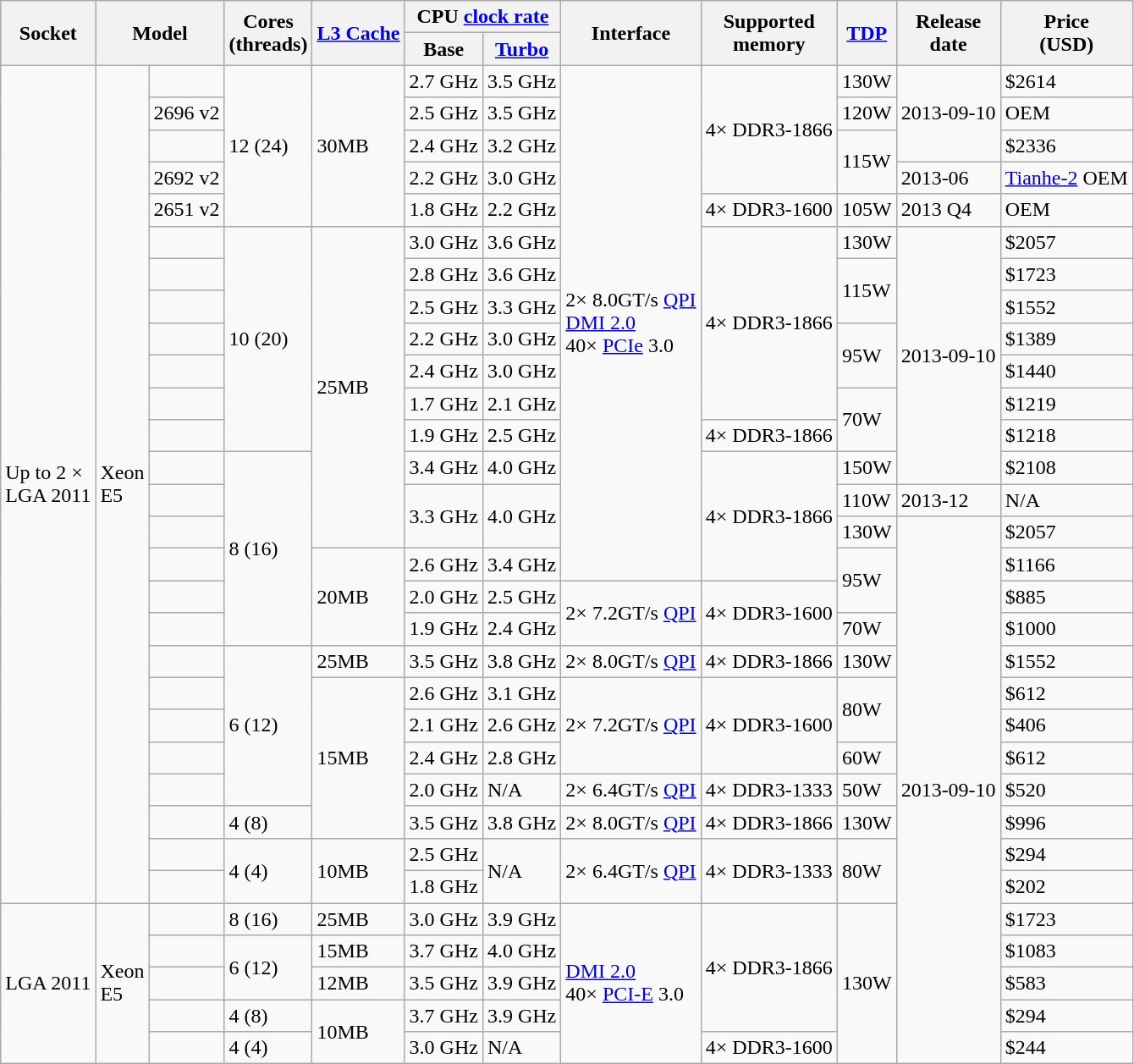<table class="wikitable">
<tr>
<th rowspan="2">Socket</th>
<th colspan="2" rowspan="2">Model</th>
<th rowspan="2">Cores<br>(threads)</th>
<th rowspan="2"><a href='#'>L3 Cache</a></th>
<th colspan="2">CPU <a href='#'>clock rate</a></th>
<th rowspan="2">Interface</th>
<th rowspan="2">Supported<br>memory</th>
<th rowspan="2"><a href='#'>TDP</a></th>
<th rowspan="2">Release<br>date</th>
<th rowspan="2">Price<br>(USD)</th>
</tr>
<tr>
<th>Base</th>
<th><a href='#'>Turbo</a></th>
</tr>
<tr>
<td rowspan="26">Up to 2 ×<br>LGA 2011</td>
<td rowspan="26">Xeon<br>E5</td>
<td></td>
<td rowspan="5">12 (24)</td>
<td rowspan="5">30MB</td>
<td>2.7 GHz</td>
<td>3.5 GHz</td>
<td rowspan="16">2× 8.0GT/s <a href='#'>QPI</a><br><a href='#'>DMI 2.0</a><br>40× <a href='#'>PCIe</a> 3.0</td>
<td rowspan="4">4× DDR3-1866</td>
<td>130W</td>
<td rowspan="3">2013-09-10</td>
<td>$2614</td>
</tr>
<tr>
<td>2696 v2</td>
<td>2.5 GHz</td>
<td>3.5 GHz</td>
<td>120W</td>
<td>OEM</td>
</tr>
<tr>
<td></td>
<td>2.4 GHz</td>
<td>3.2 GHz</td>
<td rowspan="2">115W</td>
<td>$2336</td>
</tr>
<tr>
<td>2692 v2</td>
<td>2.2 GHz</td>
<td>3.0 GHz</td>
<td>2013-06</td>
<td><a href='#'>Tianhe-2</a> OEM</td>
</tr>
<tr>
<td>2651 v2</td>
<td>1.8 GHz</td>
<td>2.2 GHz</td>
<td>4× DDR3-1600</td>
<td>105W</td>
<td>2013 Q4</td>
<td>OEM</td>
</tr>
<tr>
<td></td>
<td rowspan="7">10 (20)</td>
<td rowspan="10">25MB</td>
<td>3.0 GHz</td>
<td>3.6 GHz</td>
<td rowspan="6">4× DDR3-1866</td>
<td>130W</td>
<td rowspan="8">2013-09-10</td>
<td>$2057</td>
</tr>
<tr>
<td></td>
<td>2.8 GHz</td>
<td>3.6 GHz</td>
<td rowspan="2">115W</td>
<td>$1723</td>
</tr>
<tr>
<td></td>
<td>2.5 GHz</td>
<td>3.3 GHz</td>
<td>$1552</td>
</tr>
<tr>
<td></td>
<td>2.2 GHz</td>
<td>3.0 GHz</td>
<td rowspan="2">95W</td>
<td>$1389</td>
</tr>
<tr>
<td></td>
<td>2.4 GHz</td>
<td>3.0 GHz</td>
<td>$1440</td>
</tr>
<tr>
<td></td>
<td>1.7 GHz</td>
<td>2.1 GHz</td>
<td rowspan="2">70W</td>
<td>$1219</td>
</tr>
<tr>
<td></td>
<td>1.9 GHz</td>
<td>2.5 GHz</td>
<td>4× DDR3-1866</td>
<td>$1218</td>
</tr>
<tr>
<td></td>
<td rowspan="6">8 (16)</td>
<td>3.4 GHz</td>
<td>4.0 GHz</td>
<td rowspan="4">4× DDR3-1866</td>
<td>150W</td>
<td>$2108</td>
</tr>
<tr>
<td></td>
<td rowspan="2">3.3 GHz</td>
<td rowspan="2">4.0 GHz</td>
<td>110W</td>
<td>2013-12</td>
<td>N/A</td>
</tr>
<tr>
<td></td>
<td>130W</td>
<td rowspan="17">2013-09-10</td>
<td>$2057</td>
</tr>
<tr>
<td></td>
<td rowspan="3">20MB</td>
<td>2.6 GHz</td>
<td>3.4 GHz</td>
<td rowspan="2">95W</td>
<td>$1166</td>
</tr>
<tr>
<td></td>
<td>2.0 GHz</td>
<td>2.5 GHz</td>
<td rowspan="2">2× 7.2GT/s <a href='#'>QPI</a></td>
<td rowspan="2">4× DDR3-1600</td>
<td>$885</td>
</tr>
<tr>
<td></td>
<td>1.9 GHz</td>
<td>2.4 GHz</td>
<td>70W</td>
<td>$1000</td>
</tr>
<tr>
<td></td>
<td rowspan="5">6 (12)</td>
<td>25MB</td>
<td>3.5 GHz</td>
<td>3.8 GHz</td>
<td>2× 8.0GT/s <a href='#'>QPI</a></td>
<td>4× DDR3-1866</td>
<td>130W</td>
<td>$1552</td>
</tr>
<tr>
<td></td>
<td rowspan="5">15MB</td>
<td>2.6 GHz</td>
<td>3.1 GHz</td>
<td rowspan="3">2× 7.2GT/s <a href='#'>QPI</a></td>
<td rowspan="3">4× DDR3-1600</td>
<td rowspan="2">80W</td>
<td>$612</td>
</tr>
<tr>
<td></td>
<td>2.1 GHz</td>
<td>2.6 GHz</td>
<td>$406</td>
</tr>
<tr>
<td></td>
<td>2.4 GHz</td>
<td>2.8 GHz</td>
<td>60W</td>
<td>$612</td>
</tr>
<tr>
<td></td>
<td>2.0 GHz</td>
<td>N/A</td>
<td>2× 6.4GT/s <a href='#'>QPI</a></td>
<td>4× DDR3-1333</td>
<td>50W</td>
<td>$520</td>
</tr>
<tr>
<td></td>
<td>4 (8)</td>
<td>3.5 GHz</td>
<td>3.8 GHz</td>
<td>2× 8.0GT/s <a href='#'>QPI</a></td>
<td>4× DDR3-1866</td>
<td>130W</td>
<td>$996</td>
</tr>
<tr>
<td></td>
<td rowspan="2">4 (4)</td>
<td rowspan="2">10MB</td>
<td>2.5 GHz</td>
<td rowspan="2">N/A</td>
<td rowspan="2">2× 6.4GT/s <a href='#'>QPI</a></td>
<td rowspan="2">4× DDR3-1333</td>
<td rowspan="2">80W</td>
<td>$294</td>
</tr>
<tr>
<td></td>
<td>1.8 GHz</td>
<td>$202</td>
</tr>
<tr>
<td rowspan="5">LGA 2011</td>
<td rowspan="5">Xeon<br>E5</td>
<td></td>
<td>8 (16)</td>
<td>25MB</td>
<td>3.0 GHz</td>
<td>3.9 GHz</td>
<td rowspan="5"><a href='#'>DMI 2.0</a><br>40× <a href='#'>PCI-E</a> 3.0</td>
<td rowspan="4">4× DDR3-1866</td>
<td rowspan="5">130W</td>
<td>$1723</td>
</tr>
<tr>
<td></td>
<td rowspan="2">6 (12)</td>
<td>15MB</td>
<td>3.7 GHz</td>
<td>4.0 GHz</td>
<td>$1083</td>
</tr>
<tr>
<td></td>
<td>12MB</td>
<td>3.5 GHz</td>
<td>3.9 GHz</td>
<td>$583</td>
</tr>
<tr>
<td></td>
<td>4 (8)</td>
<td rowspan="2">10MB</td>
<td>3.7 GHz</td>
<td>3.9 GHz</td>
<td>$294</td>
</tr>
<tr>
<td></td>
<td>4 (4)</td>
<td>3.0 GHz</td>
<td>N/A</td>
<td>4× DDR3-1600</td>
<td>$244</td>
</tr>
</table>
